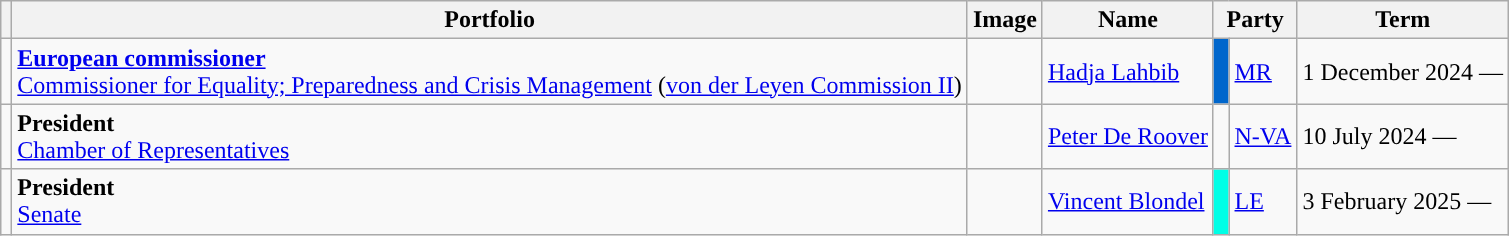<table class="wikitable">
<tr>
<th></th>
<th>Portfolio</th>
<th>Image</th>
<th>Name</th>
<th colspan="2">Party</th>
<th>Term</th>
</tr>
<tr>
<td style="text-align:center"><br></td>
<td><strong><a href='#'>European commissioner</a></strong><br><a href='#'>Commissioner for Equality; Preparedness and Crisis Management</a> 
(<a href='#'>von der Leyen Commission II</a>)</td>
<td></td>
<td><a href='#'>Hadja Lahbib</a></td>
<td style="width: 3px; background-color: #0066CC"></td>
<td><a href='#'>MR</a></td>
<td>1 December 2024 —</td>
</tr>
<tr>
<td style="text-align:center"><br></td>
<td><strong>President</strong><br><a href='#'>Chamber of Representatives</a></td>
<td></td>
<td><a href='#'>Peter De Roover</a></td>
<td style="background-color:"></td>
<td style="text-align:center"><a href='#'>N-VA</a></td>
<td>10 July 2024 —</td>
</tr>
<tr>
<td style="text-align:center"><br></td>
<td><strong>President</strong><br><a href='#'>Senate</a></td>
<td></td>
<td><a href='#'>Vincent Blondel</a></td>
<td style="width: 3px; background-color: #00ffe6;"></td>
<td><a href='#'>LE</a></td>
<td>3 February 2025 —</td>
</tr>
</table>
